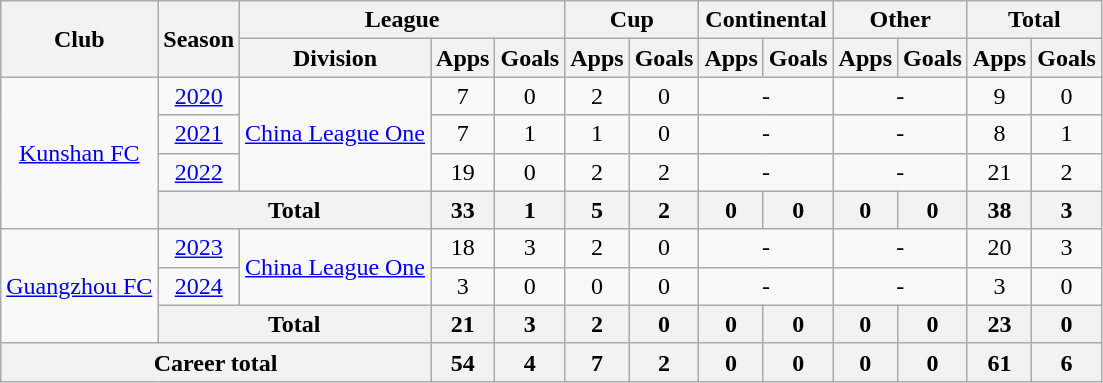<table class="wikitable" style="text-align: center">
<tr>
<th rowspan="2">Club</th>
<th rowspan="2">Season</th>
<th colspan="3">League</th>
<th colspan="2">Cup</th>
<th colspan="2">Continental</th>
<th colspan="2">Other</th>
<th colspan="2">Total</th>
</tr>
<tr>
<th>Division</th>
<th>Apps</th>
<th>Goals</th>
<th>Apps</th>
<th>Goals</th>
<th>Apps</th>
<th>Goals</th>
<th>Apps</th>
<th>Goals</th>
<th>Apps</th>
<th>Goals</th>
</tr>
<tr>
<td rowspan="4"><a href='#'>Kunshan FC</a></td>
<td><a href='#'>2020</a></td>
<td rowspan="3"><a href='#'>China League One</a></td>
<td>7</td>
<td>0</td>
<td>2</td>
<td>0</td>
<td colspan="2">-</td>
<td colspan="2">-</td>
<td>9</td>
<td>0</td>
</tr>
<tr>
<td><a href='#'>2021</a></td>
<td>7</td>
<td>1</td>
<td>1</td>
<td>0</td>
<td colspan="2">-</td>
<td colspan="2">-</td>
<td>8</td>
<td>1</td>
</tr>
<tr>
<td><a href='#'>2022</a></td>
<td>19</td>
<td>0</td>
<td>2</td>
<td>2</td>
<td colspan="2">-</td>
<td colspan="2">-</td>
<td>21</td>
<td>2</td>
</tr>
<tr>
<th colspan=2>Total</th>
<th>33</th>
<th>1</th>
<th>5</th>
<th>2</th>
<th>0</th>
<th>0</th>
<th>0</th>
<th>0</th>
<th>38</th>
<th>3</th>
</tr>
<tr>
<td rowspan="3"><a href='#'>Guangzhou FC</a></td>
<td><a href='#'>2023</a></td>
<td rowspan="2"><a href='#'>China League One</a></td>
<td>18</td>
<td>3</td>
<td>2</td>
<td>0</td>
<td colspan="2">-</td>
<td colspan="2">-</td>
<td>20</td>
<td>3</td>
</tr>
<tr>
<td><a href='#'>2024</a></td>
<td>3</td>
<td>0</td>
<td>0</td>
<td>0</td>
<td colspan="2">-</td>
<td colspan="2">-</td>
<td>3</td>
<td>0</td>
</tr>
<tr>
<th colspan=2>Total</th>
<th>21</th>
<th>3</th>
<th>2</th>
<th>0</th>
<th>0</th>
<th>0</th>
<th>0</th>
<th>0</th>
<th>23</th>
<th>0</th>
</tr>
<tr>
<th colspan=3>Career total</th>
<th>54</th>
<th>4</th>
<th>7</th>
<th>2</th>
<th>0</th>
<th>0</th>
<th>0</th>
<th>0</th>
<th>61</th>
<th>6</th>
</tr>
</table>
